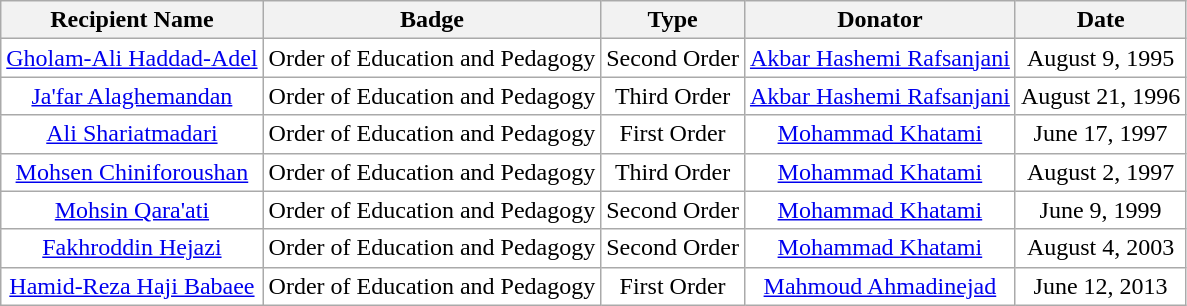<table class="wikitable" style="background:#ffffff; text-align: center; margin: 0em">
<tr>
<th>Recipient Name</th>
<th>Badge</th>
<th>Type</th>
<th>Donator</th>
<th>Date</th>
</tr>
<tr>
<td><a href='#'>Gholam-Ali Haddad-Adel</a></td>
<td>Order of Education and Pedagogy</td>
<td>Second Order</td>
<td><a href='#'>Akbar Hashemi Rafsanjani</a></td>
<td>August 9, 1995</td>
</tr>
<tr>
<td><a href='#'>Ja'far Alaghemandan</a></td>
<td>Order of Education and Pedagogy</td>
<td>Third Order</td>
<td><a href='#'>Akbar Hashemi Rafsanjani</a></td>
<td>August 21, 1996</td>
</tr>
<tr>
<td><a href='#'>Ali Shariatmadari</a></td>
<td>Order of Education and Pedagogy</td>
<td>First Order</td>
<td><a href='#'>Mohammad Khatami</a></td>
<td>June 17, 1997</td>
</tr>
<tr>
<td><a href='#'>Mohsen Chiniforoushan</a></td>
<td>Order of Education and Pedagogy</td>
<td>Third Order</td>
<td><a href='#'>Mohammad Khatami</a></td>
<td>August 2, 1997</td>
</tr>
<tr>
<td><a href='#'>Mohsin Qara'ati</a></td>
<td>Order of Education and Pedagogy</td>
<td>Second Order</td>
<td><a href='#'>Mohammad Khatami</a></td>
<td>June 9, 1999</td>
</tr>
<tr>
<td><a href='#'>Fakhroddin Hejazi</a></td>
<td>Order of Education and Pedagogy</td>
<td>Second Order</td>
<td><a href='#'>Mohammad Khatami</a></td>
<td>August 4, 2003</td>
</tr>
<tr>
<td><a href='#'>Hamid-Reza Haji Babaee</a></td>
<td>Order of Education and Pedagogy</td>
<td>First Order</td>
<td><a href='#'>Mahmoud Ahmadinejad</a></td>
<td>June 12, 2013</td>
</tr>
</table>
